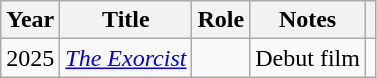<table class="wikitable sortable plainrowheaders">
<tr>
<th scope="col">Year</th>
<th scope="col">Title</th>
<th scope="col">Role</th>
<th scope="col" class="unsortable">Notes</th>
<th scope="col" class="unsortable"></th>
</tr>
<tr>
<td align="center">2025</td>
<td><em><a href='#'>The Exorcist</a></em></td>
<td></td>
<td>Debut film</td>
<td></td>
</tr>
</table>
